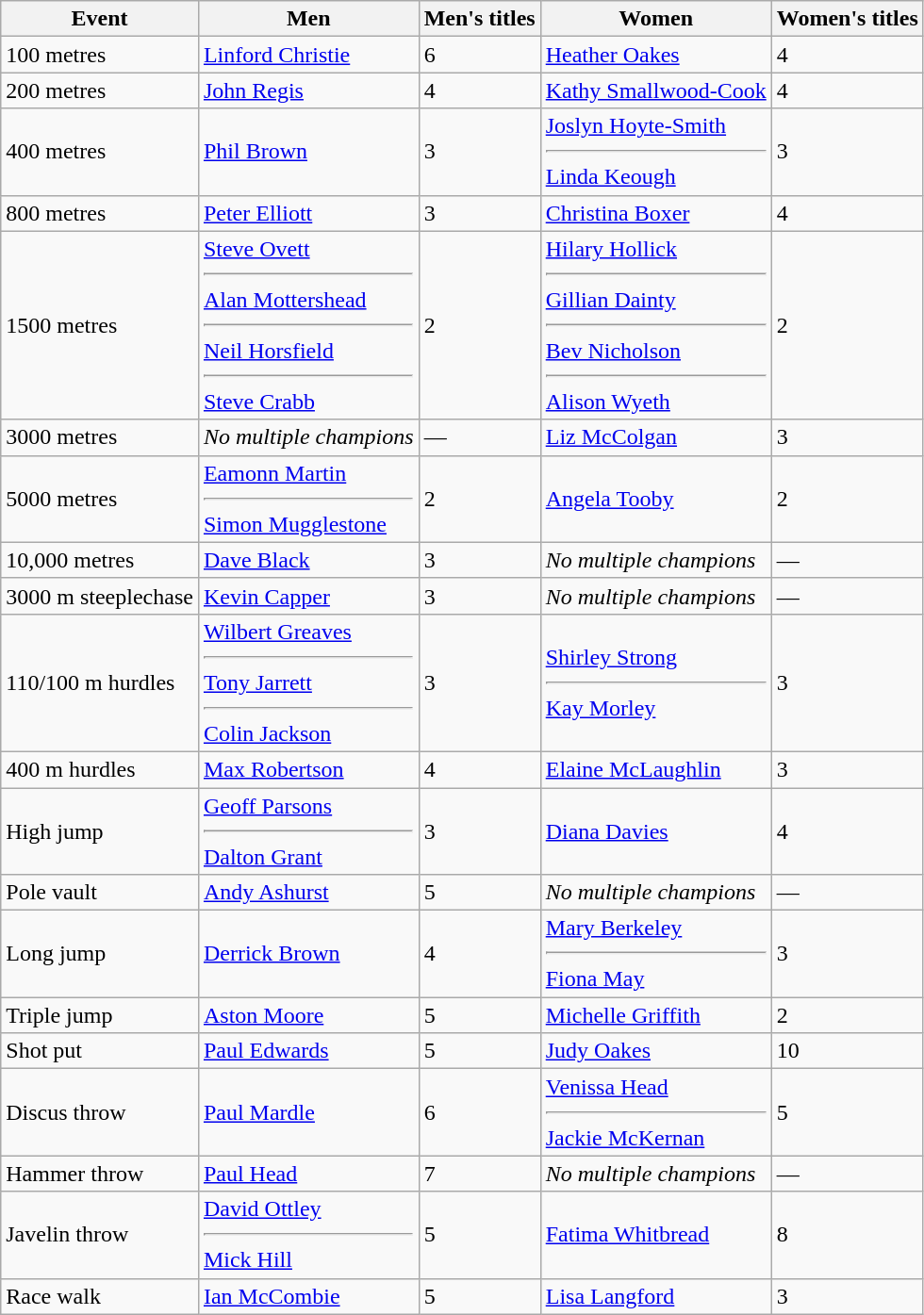<table class="wikitable sortable">
<tr>
<th>Event</th>
<th>Men</th>
<th>Men's titles</th>
<th>Women</th>
<th>Women's titles</th>
</tr>
<tr>
<td>100 metres</td>
<td><a href='#'>Linford Christie</a></td>
<td>6</td>
<td><a href='#'>Heather Oakes</a></td>
<td>4</td>
</tr>
<tr>
<td>200 metres</td>
<td><a href='#'>John Regis</a></td>
<td>4</td>
<td><a href='#'>Kathy Smallwood-Cook</a></td>
<td>4</td>
</tr>
<tr>
<td>400 metres</td>
<td><a href='#'>Phil Brown</a></td>
<td>3</td>
<td><a href='#'>Joslyn Hoyte-Smith</a><hr><a href='#'>Linda Keough</a></td>
<td>3</td>
</tr>
<tr>
<td>800 metres</td>
<td><a href='#'>Peter Elliott</a></td>
<td>3</td>
<td><a href='#'>Christina Boxer</a></td>
<td>4</td>
</tr>
<tr>
<td>1500 metres</td>
<td><a href='#'>Steve Ovett</a><hr><a href='#'>Alan Mottershead</a><hr><a href='#'>Neil Horsfield</a><hr><a href='#'>Steve Crabb</a></td>
<td>2</td>
<td><a href='#'>Hilary Hollick</a><hr><a href='#'>Gillian Dainty</a><hr><a href='#'>Bev Nicholson</a><hr><a href='#'>Alison Wyeth</a></td>
<td>2</td>
</tr>
<tr>
<td>3000 metres</td>
<td><em>No multiple champions</em></td>
<td>—</td>
<td><a href='#'>Liz McColgan</a></td>
<td>3</td>
</tr>
<tr>
<td>5000 metres</td>
<td><a href='#'>Eamonn Martin</a><hr><a href='#'>Simon Mugglestone</a></td>
<td>2</td>
<td><a href='#'>Angela Tooby</a></td>
<td>2</td>
</tr>
<tr>
<td>10,000 metres</td>
<td><a href='#'>Dave Black</a></td>
<td>3</td>
<td><em>No multiple champions</em></td>
<td>—</td>
</tr>
<tr>
<td>3000 m steeplechase</td>
<td><a href='#'>Kevin Capper</a></td>
<td>3</td>
<td><em>No multiple champions</em></td>
<td>—</td>
</tr>
<tr>
<td>110/100 m hurdles</td>
<td><a href='#'>Wilbert Greaves</a><hr><a href='#'>Tony Jarrett</a><hr><a href='#'>Colin Jackson</a></td>
<td>3</td>
<td><a href='#'>Shirley Strong</a><hr><a href='#'>Kay Morley</a></td>
<td>3</td>
</tr>
<tr>
<td>400 m hurdles</td>
<td><a href='#'>Max Robertson</a></td>
<td>4</td>
<td><a href='#'>Elaine McLaughlin</a></td>
<td>3</td>
</tr>
<tr>
<td>High jump</td>
<td><a href='#'>Geoff Parsons</a><hr><a href='#'>Dalton Grant</a></td>
<td>3</td>
<td><a href='#'>Diana Davies</a></td>
<td>4</td>
</tr>
<tr>
<td>Pole vault</td>
<td><a href='#'>Andy Ashurst</a></td>
<td>5</td>
<td><em>No multiple champions</em></td>
<td>—</td>
</tr>
<tr>
<td>Long jump</td>
<td><a href='#'>Derrick Brown</a></td>
<td>4</td>
<td><a href='#'>Mary Berkeley</a><hr><a href='#'>Fiona May</a></td>
<td>3</td>
</tr>
<tr>
<td>Triple jump</td>
<td><a href='#'>Aston Moore</a></td>
<td>5</td>
<td><a href='#'>Michelle Griffith</a></td>
<td>2</td>
</tr>
<tr>
<td>Shot put</td>
<td><a href='#'>Paul Edwards</a></td>
<td>5</td>
<td><a href='#'>Judy Oakes</a></td>
<td>10</td>
</tr>
<tr>
<td>Discus throw</td>
<td><a href='#'>Paul Mardle</a></td>
<td>6</td>
<td><a href='#'>Venissa Head</a><hr><a href='#'>Jackie McKernan</a></td>
<td>5</td>
</tr>
<tr>
<td>Hammer throw</td>
<td><a href='#'>Paul Head</a></td>
<td>7</td>
<td><em>No multiple champions</em></td>
<td>—</td>
</tr>
<tr>
<td>Javelin throw</td>
<td><a href='#'>David Ottley</a><hr><a href='#'>Mick Hill</a></td>
<td>5</td>
<td><a href='#'>Fatima Whitbread</a></td>
<td>8</td>
</tr>
<tr>
<td>Race walk</td>
<td><a href='#'>Ian McCombie</a></td>
<td>5</td>
<td><a href='#'>Lisa Langford</a></td>
<td>3</td>
</tr>
</table>
